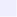<table align="left" style="text-align:left; padding:2.5px; background:#eef">
<tr>
<td></td>
</tr>
</table>
